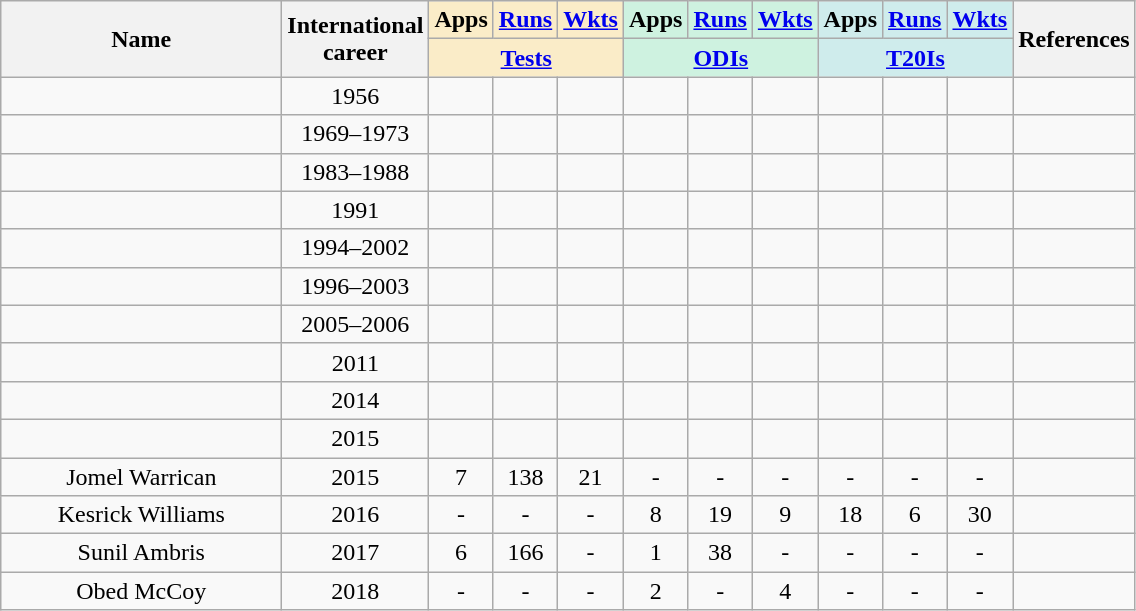<table class="wikitable sortable" style="text-align: center;">
<tr>
<th style="width:180px" rowspan="2">Name</th>
<th rowspan="2">International<br>career</th>
<th style="background:#faecc8">Apps</th>
<th style="background:#faecc8"><a href='#'>Runs</a></th>
<th style="background:#faecc8"><a href='#'>Wkts</a></th>
<th style="background:#cef2e0">Apps</th>
<th style="background:#cef2e0"><a href='#'>Runs</a></th>
<th style="background:#cef2e0"><a href='#'>Wkts</a></th>
<th style="background:#CFECEC">Apps</th>
<th style="background:#CFECEC"><a href='#'>Runs</a></th>
<th style="background:#CFECEC"><a href='#'>Wkts</a></th>
<th class="unsortable" rowspan="2">References</th>
</tr>
<tr class="unsortable">
<th colspan="3" style="background:#faecc8"><a href='#'>Tests</a></th>
<th colspan="3" style="background:#cef2e0"><a href='#'>ODIs</a></th>
<th colspan="3" style="background:#CFECEC"><a href='#'>T20Is</a></th>
</tr>
<tr>
<td></td>
<td>1956</td>
<td></td>
<td></td>
<td></td>
<td></td>
<td></td>
<td></td>
<td></td>
<td></td>
<td></td>
<td></td>
</tr>
<tr>
<td></td>
<td>1969–1973</td>
<td></td>
<td></td>
<td></td>
<td></td>
<td></td>
<td></td>
<td></td>
<td></td>
<td></td>
<td></td>
</tr>
<tr>
<td></td>
<td>1983–1988</td>
<td></td>
<td></td>
<td></td>
<td></td>
<td></td>
<td></td>
<td></td>
<td></td>
<td></td>
<td></td>
</tr>
<tr>
<td></td>
<td>1991</td>
<td></td>
<td></td>
<td></td>
<td></td>
<td></td>
<td></td>
<td></td>
<td></td>
<td></td>
<td></td>
</tr>
<tr>
<td></td>
<td>1994–2002</td>
<td></td>
<td></td>
<td></td>
<td></td>
<td></td>
<td></td>
<td></td>
<td></td>
<td></td>
<td></td>
</tr>
<tr>
<td></td>
<td>1996–2003</td>
<td></td>
<td></td>
<td></td>
<td></td>
<td></td>
<td></td>
<td></td>
<td></td>
<td></td>
<td></td>
</tr>
<tr>
<td></td>
<td>2005–2006</td>
<td></td>
<td></td>
<td></td>
<td></td>
<td></td>
<td></td>
<td></td>
<td></td>
<td></td>
<td></td>
</tr>
<tr>
<td></td>
<td>2011</td>
<td></td>
<td></td>
<td></td>
<td></td>
<td></td>
<td></td>
<td></td>
<td></td>
<td></td>
<td></td>
</tr>
<tr>
<td></td>
<td>2014</td>
<td></td>
<td></td>
<td></td>
<td></td>
<td></td>
<td></td>
<td></td>
<td></td>
<td></td>
<td></td>
</tr>
<tr>
<td></td>
<td>2015</td>
<td></td>
<td></td>
<td></td>
<td></td>
<td></td>
<td></td>
<td></td>
<td></td>
<td></td>
<td></td>
</tr>
<tr>
<td>Jomel Warrican</td>
<td>2015</td>
<td>7</td>
<td>138</td>
<td>21</td>
<td>-</td>
<td>-</td>
<td>-</td>
<td>-</td>
<td>-</td>
<td>-</td>
<td></td>
</tr>
<tr>
<td>Kesrick Williams</td>
<td>2016</td>
<td>-</td>
<td>-</td>
<td>-</td>
<td>8</td>
<td>19</td>
<td>9</td>
<td>18</td>
<td>6</td>
<td>30</td>
<td></td>
</tr>
<tr>
<td>Sunil Ambris</td>
<td>2017</td>
<td>6</td>
<td>166</td>
<td>-</td>
<td>1</td>
<td>38</td>
<td>-</td>
<td>-</td>
<td>-</td>
<td>-</td>
<td></td>
</tr>
<tr>
<td>Obed McCoy</td>
<td>2018</td>
<td>-</td>
<td>-</td>
<td>-</td>
<td>2</td>
<td>-</td>
<td>4</td>
<td>-</td>
<td>-</td>
<td>-</td>
<td></td>
</tr>
</table>
